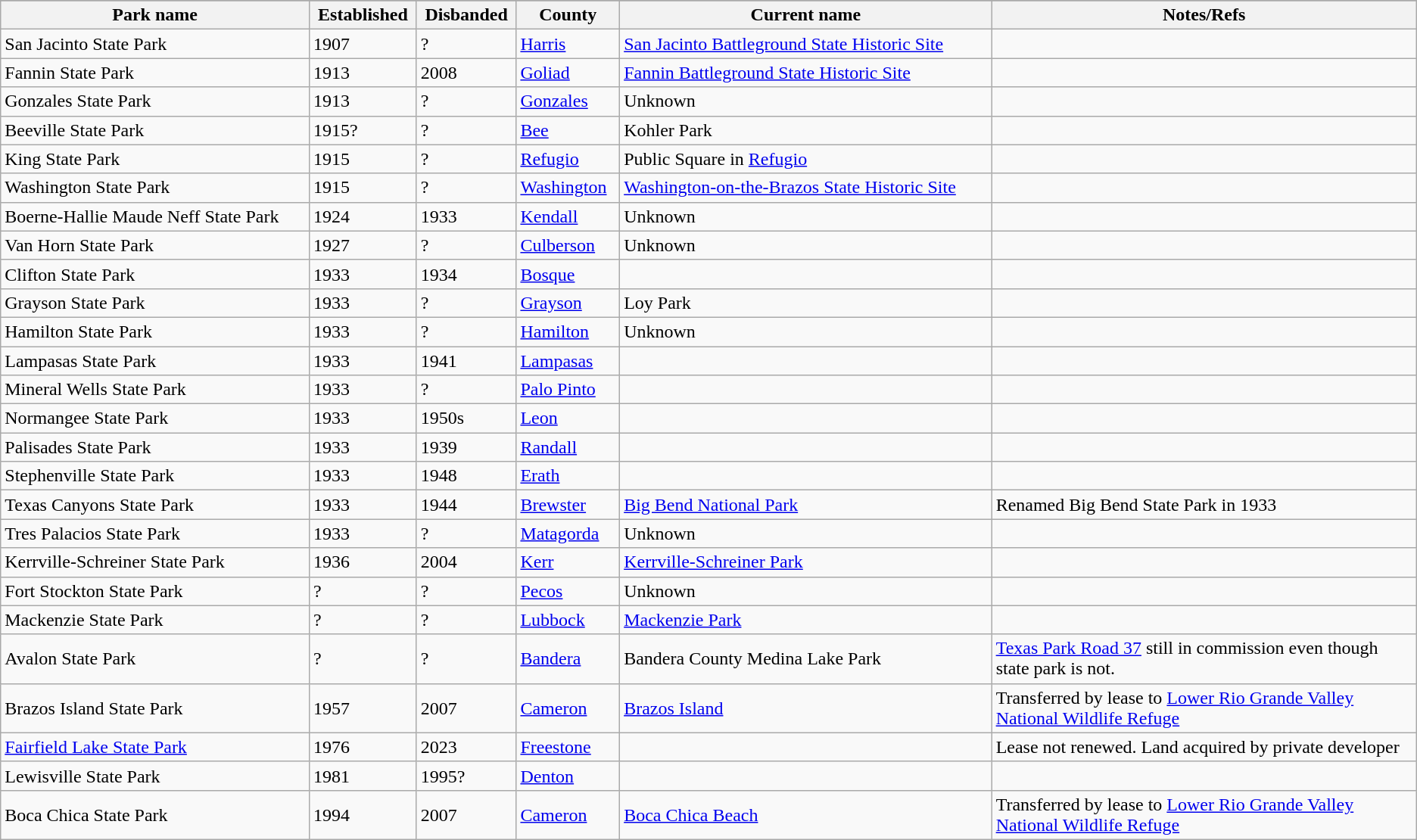<table class="wikitable sortable">
<tr>
</tr>
<tr>
<th scope="col">Park name</th>
<th scope="col">Established</th>
<th scope="col">Disbanded</th>
<th scope="col">County</th>
<th scope="col">Current name</th>
<th scope="col" class="unsortable" style="width:30%;">Notes/Refs</th>
</tr>
<tr>
<td scope="row">San Jacinto State Park</td>
<td>1907</td>
<td>?</td>
<td><a href='#'>Harris</a></td>
<td><a href='#'>San Jacinto Battleground State Historic Site</a></td>
<td></td>
</tr>
<tr>
<td scope="row">Fannin State Park</td>
<td>1913</td>
<td>2008</td>
<td><a href='#'>Goliad</a></td>
<td><a href='#'>Fannin Battleground State Historic Site</a></td>
<td></td>
</tr>
<tr>
<td scope="row">Gonzales State Park</td>
<td>1913</td>
<td>?</td>
<td><a href='#'>Gonzales</a></td>
<td>Unknown</td>
<td></td>
</tr>
<tr>
<td scope="row">Beeville State Park</td>
<td>1915?</td>
<td>?</td>
<td><a href='#'>Bee</a></td>
<td>Kohler Park</td>
<td></td>
</tr>
<tr>
<td scope="row">King State Park</td>
<td>1915</td>
<td>?</td>
<td><a href='#'>Refugio</a></td>
<td>Public Square in <a href='#'>Refugio</a></td>
<td></td>
</tr>
<tr>
<td scope="row">Washington State Park</td>
<td>1915</td>
<td>?</td>
<td><a href='#'>Washington</a></td>
<td><a href='#'>Washington-on-the-Brazos State Historic Site</a></td>
<td></td>
</tr>
<tr>
<td scope="row">Boerne-Hallie Maude Neff State Park</td>
<td>1924</td>
<td>1933</td>
<td><a href='#'>Kendall</a></td>
<td>Unknown</td>
<td></td>
</tr>
<tr>
<td scope="row">Van Horn State Park</td>
<td>1927</td>
<td>?</td>
<td><a href='#'>Culberson</a></td>
<td>Unknown</td>
<td></td>
</tr>
<tr>
<td scope="row">Clifton State Park</td>
<td>1933</td>
<td>1934</td>
<td><a href='#'>Bosque</a></td>
<td></td>
<td></td>
</tr>
<tr>
<td scope="row">Grayson State Park</td>
<td>1933</td>
<td>?</td>
<td><a href='#'>Grayson</a></td>
<td>Loy Park</td>
<td></td>
</tr>
<tr>
<td scope="row">Hamilton State Park</td>
<td>1933</td>
<td>?</td>
<td><a href='#'>Hamilton</a></td>
<td>Unknown</td>
<td></td>
</tr>
<tr>
<td scope="row">Lampasas State Park</td>
<td>1933</td>
<td>1941</td>
<td><a href='#'>Lampasas</a></td>
<td></td>
<td></td>
</tr>
<tr>
<td scope="row">Mineral Wells State Park</td>
<td>1933</td>
<td>?</td>
<td><a href='#'>Palo Pinto</a></td>
<td></td>
<td></td>
</tr>
<tr>
<td scope="row">Normangee State Park</td>
<td>1933</td>
<td>1950s</td>
<td><a href='#'>Leon</a></td>
<td></td>
<td></td>
</tr>
<tr>
<td scope="row">Palisades State Park</td>
<td>1933</td>
<td>1939</td>
<td><a href='#'>Randall</a></td>
<td></td>
<td></td>
</tr>
<tr>
<td scope="row">Stephenville State Park</td>
<td>1933</td>
<td>1948</td>
<td><a href='#'>Erath</a></td>
<td></td>
<td></td>
</tr>
<tr>
<td scope="row">Texas Canyons State Park</td>
<td>1933</td>
<td>1944</td>
<td><a href='#'>Brewster</a></td>
<td><a href='#'>Big Bend National Park</a></td>
<td> Renamed Big Bend State Park in 1933</td>
</tr>
<tr>
<td scope="row">Tres Palacios State Park</td>
<td>1933</td>
<td>?</td>
<td><a href='#'>Matagorda</a></td>
<td>Unknown</td>
<td></td>
</tr>
<tr>
<td scope="row">Kerrville-Schreiner State Park</td>
<td>1936</td>
<td>2004</td>
<td><a href='#'>Kerr</a></td>
<td><a href='#'>Kerrville-Schreiner Park</a></td>
<td></td>
</tr>
<tr>
<td scope="row">Fort Stockton State Park</td>
<td>?</td>
<td>?</td>
<td><a href='#'>Pecos</a></td>
<td>Unknown</td>
<td></td>
</tr>
<tr>
<td scope="row">Mackenzie State Park</td>
<td>?</td>
<td>?</td>
<td><a href='#'>Lubbock</a></td>
<td><a href='#'>Mackenzie Park</a></td>
<td></td>
</tr>
<tr>
<td scope="row">Avalon State Park</td>
<td>?</td>
<td>?</td>
<td><a href='#'>Bandera</a></td>
<td>Bandera County Medina Lake Park</td>
<td><a href='#'>Texas Park Road 37</a> still in commission even though state park is not.</td>
</tr>
<tr>
<td scope="row">Brazos Island State Park</td>
<td>1957</td>
<td>2007</td>
<td><a href='#'>Cameron</a></td>
<td><a href='#'>Brazos Island</a></td>
<td>Transferred by lease to <a href='#'>Lower Rio Grande Valley National Wildlife Refuge</a></td>
</tr>
<tr>
<td scope="row"><a href='#'>Fairfield Lake State Park</a></td>
<td>1976</td>
<td>2023</td>
<td><a href='#'>Freestone</a></td>
<td></td>
<td>Lease not renewed. Land acquired by private developer</td>
</tr>
<tr>
<td scope="row">Lewisville State Park</td>
<td>1981</td>
<td>1995?</td>
<td><a href='#'>Denton</a></td>
<td></td>
<td></td>
</tr>
<tr>
<td scope="row">Boca Chica State Park</td>
<td>1994</td>
<td>2007</td>
<td><a href='#'>Cameron</a></td>
<td><a href='#'>Boca Chica Beach</a></td>
<td>Transferred by lease to <a href='#'>Lower Rio Grande Valley National Wildlife Refuge</a></td>
</tr>
</table>
